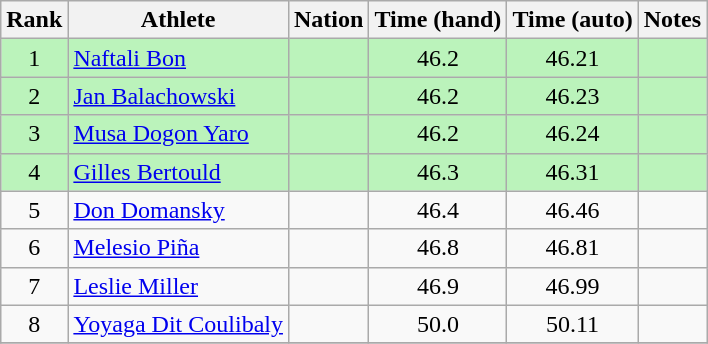<table class="wikitable sortable" style="text-align:center">
<tr>
<th>Rank</th>
<th>Athlete</th>
<th>Nation</th>
<th>Time (hand)</th>
<th>Time (auto)</th>
<th>Notes</th>
</tr>
<tr bgcolor=bbf3bb>
<td>1</td>
<td align=left><a href='#'>Naftali Bon</a></td>
<td align=left></td>
<td>46.2</td>
<td>46.21</td>
<td></td>
</tr>
<tr bgcolor=bbf3bb>
<td>2</td>
<td align=left><a href='#'>Jan Balachowski</a></td>
<td align=left></td>
<td>46.2</td>
<td>46.23</td>
<td></td>
</tr>
<tr bgcolor=bbf3bb>
<td>3</td>
<td align=left><a href='#'>Musa Dogon Yaro</a></td>
<td align=left></td>
<td>46.2</td>
<td>46.24</td>
<td></td>
</tr>
<tr bgcolor=bbf3bb>
<td>4</td>
<td align=left><a href='#'>Gilles Bertould</a></td>
<td align=left></td>
<td>46.3</td>
<td>46.31</td>
<td></td>
</tr>
<tr>
<td>5</td>
<td align=left><a href='#'>Don Domansky</a></td>
<td align=left></td>
<td>46.4</td>
<td>46.46</td>
<td></td>
</tr>
<tr>
<td>6</td>
<td align=left><a href='#'>Melesio Piña</a></td>
<td align=left></td>
<td>46.8</td>
<td>46.81</td>
<td></td>
</tr>
<tr>
<td>7</td>
<td align=left><a href='#'>Leslie Miller</a></td>
<td align=left></td>
<td>46.9</td>
<td>46.99</td>
<td></td>
</tr>
<tr>
<td>8</td>
<td align=left><a href='#'>Yoyaga Dit Coulibaly</a></td>
<td align=left></td>
<td>50.0</td>
<td>50.11</td>
<td></td>
</tr>
<tr>
</tr>
</table>
